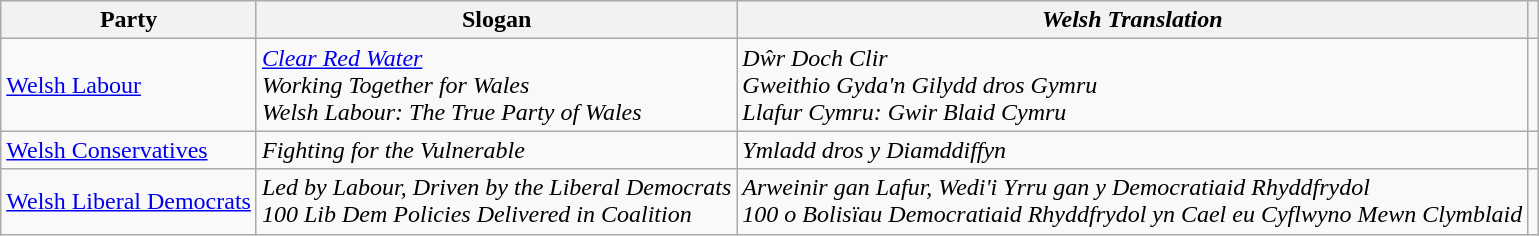<table class="wikitable">
<tr>
<th>Party</th>
<th>Slogan</th>
<th><em>Welsh Translation</em></th>
<th></th>
</tr>
<tr>
<td><a href='#'>Welsh Labour</a></td>
<td><em><a href='#'>Clear Red Water</a><br>Working Together for Wales</em><br><em>Welsh Labour: The True Party of Wales</em></td>
<td><em>Dŵr Doch Clir</em><br><em>Gweithio Gyda'n Gilydd dros Gymru</em><br><em>Llafur Cymru: Gwir Blaid Cymru</em></td>
<td></td>
</tr>
<tr>
<td><a href='#'>Welsh Conservatives</a></td>
<td><em>Fighting for the Vulnerable</em></td>
<td><em>Ymladd dros y Diamddiffyn</em></td>
<td></td>
</tr>
<tr>
<td><a href='#'>Welsh Liberal Democrats</a></td>
<td><em>Led by Labour, Driven by the Liberal Democrats</em><br><em>100 Lib Dem Policies Delivered in Coalition</em></td>
<td><em>Arweinir gan Lafur, Wedi'i Yrru gan y Democratiaid Rhyddfrydol<br>100 o Bolisïau Democratiaid Rhyddfrydol yn Cael eu Cyflwyno Mewn Clymblaid</em></td>
<td></td>
</tr>
</table>
